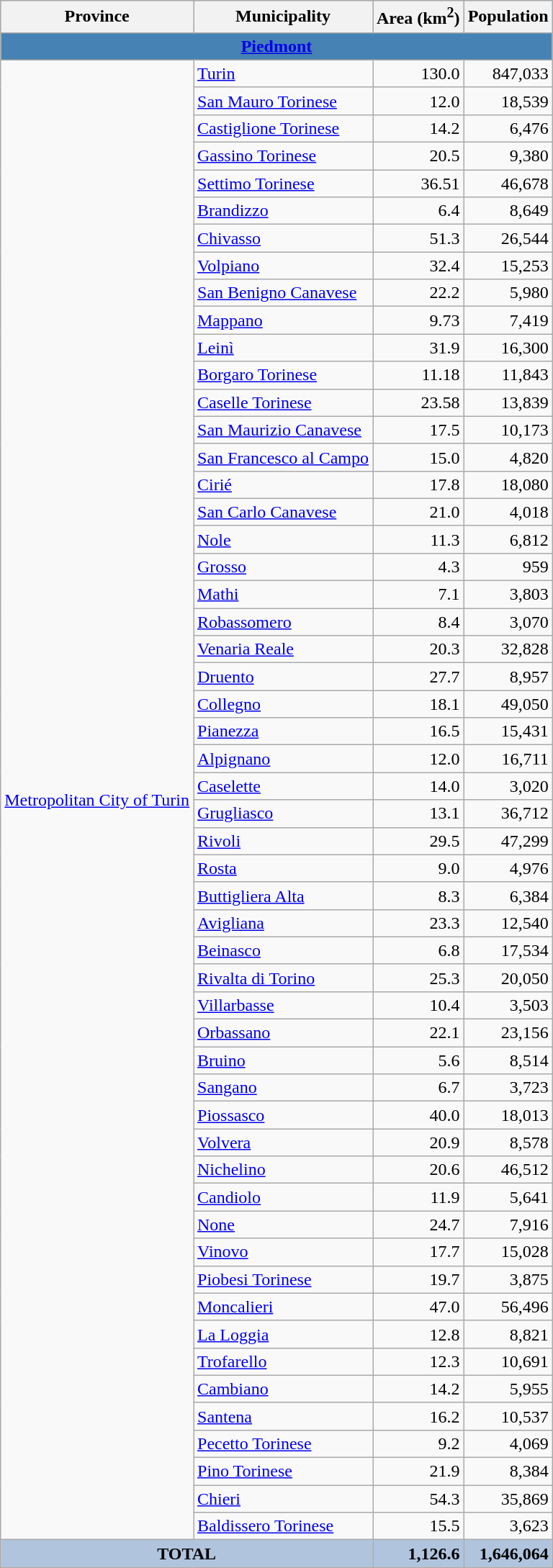<table class="wikitable">
<tr bgcolor="lightsteelblue">
<th align=center>Province</th>
<th align=center>Municipality</th>
<th align=center>Area (km<sup>2</sup>)</th>
<th align=center>Population</th>
</tr>
<tr bgcolor="steelblue">
<td colspan=4 align=center><strong><a href='#'>Piedmont</a></strong></td>
</tr>
<tr>
<td rowspan=54 align=center><a href='#'>Metropolitan City of Turin</a></td>
<td><a href='#'>Turin</a></td>
<td align=right>130.0</td>
<td align=right>847,033</td>
</tr>
<tr>
<td><a href='#'>San Mauro Torinese</a></td>
<td align=right>12.0</td>
<td align=right>18,539</td>
</tr>
<tr>
<td><a href='#'>Castiglione Torinese</a></td>
<td align=right>14.2</td>
<td align=right>6,476</td>
</tr>
<tr>
<td><a href='#'>Gassino Torinese</a></td>
<td align=right>20.5</td>
<td align=right>9,380</td>
</tr>
<tr>
<td><a href='#'>Settimo Torinese</a></td>
<td align=right>36.51</td>
<td align=right>46,678</td>
</tr>
<tr>
<td><a href='#'>Brandizzo</a></td>
<td align=right>6.4</td>
<td align=right>8,649</td>
</tr>
<tr>
<td><a href='#'>Chivasso</a></td>
<td align=right>51.3</td>
<td align=right>26,544</td>
</tr>
<tr>
<td><a href='#'>Volpiano</a></td>
<td align=right>32.4</td>
<td align=right>15,253</td>
</tr>
<tr>
<td><a href='#'>San Benigno Canavese</a></td>
<td align=right>22.2</td>
<td align=right>5,980</td>
</tr>
<tr>
<td><a href='#'>Mappano</a></td>
<td align=right>9.73</td>
<td align=right>7,419</td>
</tr>
<tr>
<td><a href='#'>Leinì</a></td>
<td align=right>31.9</td>
<td align=right>16,300</td>
</tr>
<tr>
<td><a href='#'>Borgaro Torinese</a></td>
<td align=right>11.18</td>
<td align=right>11,843</td>
</tr>
<tr>
<td><a href='#'>Caselle Torinese</a></td>
<td align=right>23.58</td>
<td align=right>13,839</td>
</tr>
<tr>
<td><a href='#'>San Maurizio Canavese</a></td>
<td align=right>17.5</td>
<td align=right>10,173</td>
</tr>
<tr>
<td><a href='#'>San Francesco al Campo</a></td>
<td align=right>15.0</td>
<td align=right>4,820</td>
</tr>
<tr>
<td><a href='#'>Cirié</a></td>
<td align=right>17.8</td>
<td align=right>18,080</td>
</tr>
<tr>
<td><a href='#'>San Carlo Canavese</a></td>
<td align=right>21.0</td>
<td align=right>4,018</td>
</tr>
<tr>
<td><a href='#'>Nole</a></td>
<td align=right>11.3</td>
<td align=right>6,812</td>
</tr>
<tr>
<td><a href='#'>Grosso</a></td>
<td align=right>4.3</td>
<td align=right>959</td>
</tr>
<tr>
<td><a href='#'>Mathi</a></td>
<td align=right>7.1</td>
<td align=right>3,803</td>
</tr>
<tr>
<td><a href='#'>Robassomero</a></td>
<td align=right>8.4</td>
<td align=right>3,070</td>
</tr>
<tr>
<td><a href='#'>Venaria Reale</a></td>
<td align=right>20.3</td>
<td align=right>32,828</td>
</tr>
<tr>
<td><a href='#'>Druento</a></td>
<td align=right>27.7</td>
<td align=right>8,957</td>
</tr>
<tr>
<td><a href='#'>Collegno</a></td>
<td align=right>18.1</td>
<td align=right>49,050</td>
</tr>
<tr>
<td><a href='#'>Pianezza</a></td>
<td align=right>16.5</td>
<td align=right>15,431</td>
</tr>
<tr>
<td><a href='#'>Alpignano</a></td>
<td align=right>12.0</td>
<td align=right>16,711</td>
</tr>
<tr>
<td><a href='#'>Caselette</a></td>
<td align=right>14.0</td>
<td align=right>3,020</td>
</tr>
<tr>
<td><a href='#'>Grugliasco</a></td>
<td align=right>13.1</td>
<td align=right>36,712</td>
</tr>
<tr>
<td><a href='#'>Rivoli</a></td>
<td align=right>29.5</td>
<td align=right>47,299</td>
</tr>
<tr>
<td><a href='#'>Rosta</a></td>
<td align=right>9.0</td>
<td align=right>4,976</td>
</tr>
<tr>
<td><a href='#'>Buttigliera Alta</a></td>
<td align=right>8.3</td>
<td align=right>6,384</td>
</tr>
<tr>
<td><a href='#'>Avigliana</a></td>
<td align=right>23.3</td>
<td align=right>12,540</td>
</tr>
<tr>
<td><a href='#'>Beinasco</a></td>
<td align=right>6.8</td>
<td align=right>17,534</td>
</tr>
<tr>
<td><a href='#'>Rivalta di Torino</a></td>
<td align=right>25.3</td>
<td align=right>20,050</td>
</tr>
<tr>
<td><a href='#'>Villarbasse</a></td>
<td align=right>10.4</td>
<td align=right>3,503</td>
</tr>
<tr>
<td><a href='#'>Orbassano</a></td>
<td align=right>22.1</td>
<td align=right>23,156</td>
</tr>
<tr>
<td><a href='#'>Bruino</a></td>
<td align=right>5.6</td>
<td align=right>8,514</td>
</tr>
<tr>
<td><a href='#'>Sangano</a></td>
<td align=right>6.7</td>
<td align=right>3,723</td>
</tr>
<tr>
<td><a href='#'>Piossasco</a></td>
<td align=right>40.0</td>
<td align=right>18,013</td>
</tr>
<tr>
<td><a href='#'>Volvera</a></td>
<td align=right>20.9</td>
<td align=right>8,578</td>
</tr>
<tr>
<td><a href='#'>Nichelino</a></td>
<td align=right>20.6</td>
<td align=right>46,512</td>
</tr>
<tr>
<td><a href='#'>Candiolo</a></td>
<td align=right>11.9</td>
<td align=right>5,641</td>
</tr>
<tr>
<td><a href='#'>None</a></td>
<td align=right>24.7</td>
<td align=right>7,916</td>
</tr>
<tr>
<td><a href='#'>Vinovo</a></td>
<td align=right>17.7</td>
<td align=right>15,028</td>
</tr>
<tr>
<td><a href='#'>Piobesi Torinese</a></td>
<td align=right>19.7</td>
<td align=right>3,875</td>
</tr>
<tr>
<td><a href='#'>Moncalieri</a></td>
<td align=right>47.0</td>
<td align=right>56,496</td>
</tr>
<tr>
<td><a href='#'>La Loggia</a></td>
<td align=right>12.8</td>
<td align=right>8,821</td>
</tr>
<tr>
<td><a href='#'>Trofarello</a></td>
<td align=right>12.3</td>
<td align=right>10,691</td>
</tr>
<tr>
<td><a href='#'>Cambiano</a></td>
<td align=right>14.2</td>
<td align=right>5,955</td>
</tr>
<tr>
<td><a href='#'>Santena</a></td>
<td align=right>16.2</td>
<td align=right>10,537</td>
</tr>
<tr>
<td><a href='#'>Pecetto Torinese</a></td>
<td align=right>9.2</td>
<td align=right>4,069</td>
</tr>
<tr>
<td><a href='#'>Pino Torinese</a></td>
<td align=right>21.9</td>
<td align=right>8,384</td>
</tr>
<tr>
<td><a href='#'>Chieri</a></td>
<td align=right>54.3</td>
<td align=right>35,869</td>
</tr>
<tr>
<td><a href='#'>Baldissero Torinese</a></td>
<td align=right>15.5</td>
<td align=right>3,623</td>
</tr>
<tr bgcolor="lightsteelblue">
<td colspan=2 align=center><strong>TOTAL</strong></td>
<td align=right><strong>1,126.6</strong></td>
<td align=right><strong>1,646,064</strong></td>
</tr>
</table>
